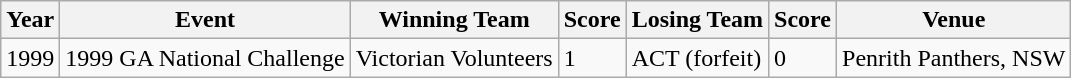<table class="wikitable">
<tr>
<th>Year</th>
<th>Event</th>
<th>Winning Team</th>
<th>Score</th>
<th>Losing Team</th>
<th>Score</th>
<th>Venue</th>
</tr>
<tr>
<td>1999</td>
<td>1999 GA National Challenge</td>
<td>Victorian Volunteers</td>
<td>1</td>
<td>ACT (forfeit)</td>
<td>0</td>
<td>Penrith Panthers, NSW</td>
</tr>
</table>
